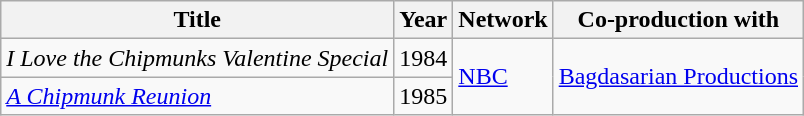<table class="wikitable sortable">
<tr>
<th><strong>Title</strong></th>
<th><strong>Year</strong></th>
<th><strong>Network</strong></th>
<th><strong>Co-production with</strong></th>
</tr>
<tr>
<td><em>I Love the Chipmunks Valentine Special</em></td>
<td>1984</td>
<td rowspan="2"><a href='#'>NBC</a></td>
<td rowspan="2"><a href='#'>Bagdasarian Productions</a></td>
</tr>
<tr>
<td><em><a href='#'>A Chipmunk Reunion</a></em></td>
<td>1985</td>
</tr>
</table>
